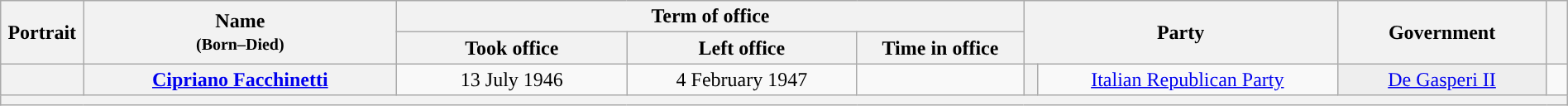<table class="wikitable" style="text-align:center; style="width=100%">
<tr>
<th width=1% rowspan=2>Portrait</th>
<th width=15% rowspan=2>Name<br><small>(Born–Died)</small></th>
<th width=30% colspan=3>Term of office</th>
<th width=15% rowspan=2 colspan=2>Party</th>
<th width=10% rowspan=2>Government</th>
<th width=1% rowspan=2></th>
</tr>
<tr style="text-align:center;">
<th width=11%>Took office</th>
<th width=11%>Left office</th>
<th width=8%>Time in office</th>
</tr>
<tr style="text-align:center;">
<th></th>
<th scope="row" style="font-weight:normal"><strong><a href='#'>Cipriano Facchinetti</a></strong><br></th>
<td>13 July 1946</td>
<td>4 February 1947</td>
<td></td>
<th style="background:"></th>
<td><a href='#'>Italian Republican Party</a></td>
<td bgcolor=#EEEEEE><a href='#'>De Gasperi II</a></td>
<td></td>
</tr>
<tr>
<th colspan=9></th>
</tr>
</table>
